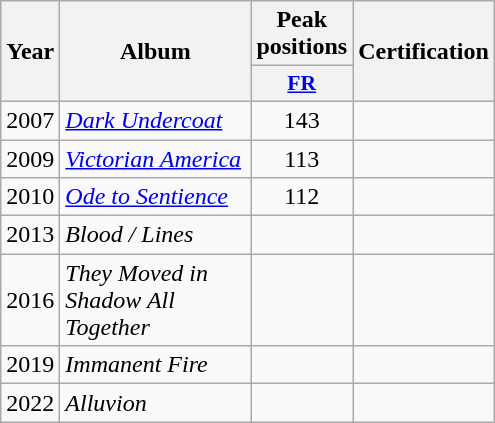<table class="wikitable">
<tr>
<th align="center" rowspan="2" width="10">Year</th>
<th align="center" rowspan="2" width="120">Album</th>
<th align="center" colspan="1" width="20">Peak positions</th>
<th align="center" rowspan="2" width="70">Certification</th>
</tr>
<tr>
<th scope="col" style="width:3em;font-size:90%;"><a href='#'>FR</a><br></th>
</tr>
<tr>
<td style="text-align:center;">2007</td>
<td><em><a href='#'>Dark Undercoat</a></em></td>
<td style="text-align:center;">143</td>
<td style="text-align:center;"></td>
</tr>
<tr>
<td style="text-align:center;">2009</td>
<td><em><a href='#'>Victorian America</a></em></td>
<td style="text-align:center;">113</td>
<td style="text-align:center;"></td>
</tr>
<tr>
<td style="text-align:center;">2010</td>
<td><em><a href='#'>Ode to Sentience</a></em></td>
<td style="text-align:center;">112</td>
<td style="text-align:center;"></td>
</tr>
<tr>
<td style="text-align:center;">2013</td>
<td><em>Blood / Lines</em></td>
<td style="text-align:center;"></td>
<td style="text-align:center;"></td>
</tr>
<tr>
<td style="text-align:center;">2016</td>
<td><em>They Moved in Shadow All Together</em></td>
<td style="text-align:center;"></td>
<td style="text-align:center;"></td>
</tr>
<tr>
<td style="text-align:center;">2019</td>
<td><em>Immanent Fire</em></td>
<td style="text-align:center;"></td>
<td style="text-align:center;"></td>
</tr>
<tr>
<td style="text-align:center;">2022</td>
<td><em>Alluvion</em></td>
<td style="text-align:center;"></td>
<td style="text-align:center;"></td>
</tr>
</table>
